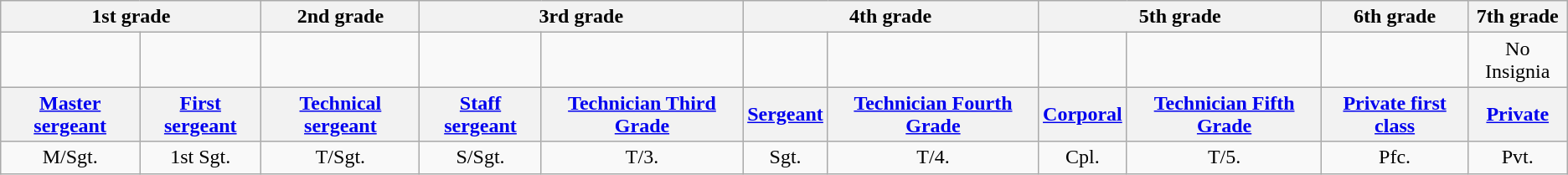<table class="wikitable" style="text-align:center">
<tr>
<th colspan=2>1st grade</th>
<th>2nd grade</th>
<th colspan=2>3rd grade</th>
<th colspan=2>4th grade</th>
<th colspan=2>5th grade</th>
<th>6th grade</th>
<th>7th grade</th>
</tr>
<tr>
<td></td>
<td></td>
<td></td>
<td></td>
<td></td>
<td></td>
<td></td>
<td></td>
<td></td>
<td></td>
<td>No Insignia</td>
</tr>
<tr>
<th><a href='#'>Master sergeant</a></th>
<th><a href='#'>First sergeant</a></th>
<th><a href='#'>Technical sergeant</a></th>
<th><a href='#'>Staff sergeant</a></th>
<th><a href='#'>Technician Third Grade</a></th>
<th><a href='#'>Sergeant</a></th>
<th><a href='#'>Technician Fourth Grade</a></th>
<th><a href='#'>Corporal</a></th>
<th><a href='#'>Technician Fifth Grade</a></th>
<th><a href='#'>Private first class</a></th>
<th><a href='#'>Private</a></th>
</tr>
<tr>
<td>M/Sgt.</td>
<td>1st Sgt.</td>
<td>T/Sgt.</td>
<td>S/Sgt.</td>
<td>T/3.</td>
<td>Sgt.</td>
<td>T/4.</td>
<td>Cpl.</td>
<td>T/5.</td>
<td>Pfc.</td>
<td>Pvt.</td>
</tr>
</table>
